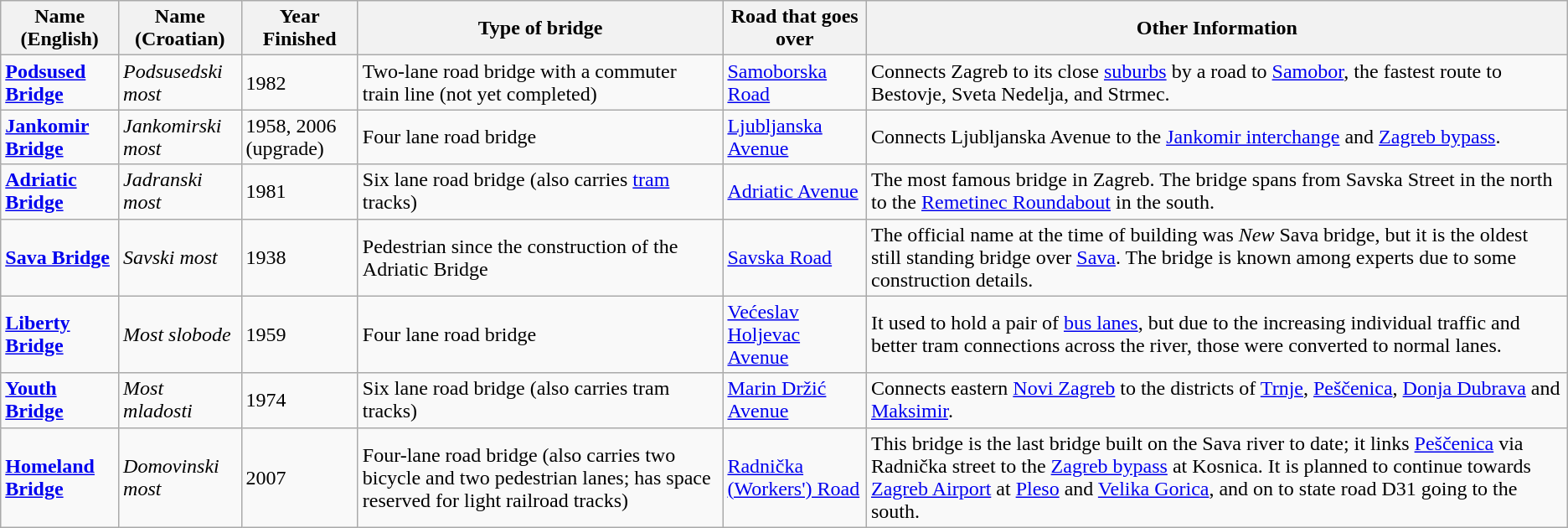<table class="wikitable">
<tr>
<th>Name (English)</th>
<th>Name (Croatian)</th>
<th>Year Finished</th>
<th>Type of bridge</th>
<th>Road that goes over</th>
<th>Other Information</th>
</tr>
<tr>
<td><strong><a href='#'>Podsused Bridge</a></strong></td>
<td><em>Podsusedski most</em></td>
<td>1982</td>
<td>Two-lane road bridge with a commuter train line (not yet completed)</td>
<td><a href='#'>Samoborska Road</a></td>
<td>Connects Zagreb to its close <a href='#'>suburbs</a> by a road to <a href='#'>Samobor</a>, the fastest route to Bestovje, Sveta Nedelja, and Strmec.</td>
</tr>
<tr>
<td><strong><a href='#'>Jankomir Bridge</a></strong></td>
<td><em>Jankomirski most</em></td>
<td>1958, 2006 (upgrade)</td>
<td>Four lane road bridge</td>
<td><a href='#'>Ljubljanska Avenue</a></td>
<td>Connects Ljubljanska Avenue to the <a href='#'>Jankomir interchange</a> and <a href='#'>Zagreb bypass</a>.</td>
</tr>
<tr>
<td><strong><a href='#'>Adriatic Bridge</a></strong></td>
<td><em>Jadranski most</em></td>
<td>1981</td>
<td>Six lane road bridge (also carries <a href='#'>tram</a> tracks)</td>
<td><a href='#'>Adriatic Avenue</a></td>
<td>The most famous bridge in Zagreb. The bridge spans from Savska Street in the north to the <a href='#'>Remetinec Roundabout</a> in the south.</td>
</tr>
<tr>
<td><strong><a href='#'>Sava Bridge</a></strong></td>
<td><em>Savski most</em></td>
<td>1938</td>
<td>Pedestrian since the construction of the Adriatic Bridge</td>
<td><a href='#'>Savska Road</a></td>
<td>The official name at the time of building was <em>New</em> Sava bridge, but it is the oldest still standing bridge over <a href='#'>Sava</a>. The bridge is known among experts due to some construction details.</td>
</tr>
<tr>
<td><strong><a href='#'>Liberty Bridge</a></strong></td>
<td><em>Most slobode</em></td>
<td>1959</td>
<td>Four lane road bridge</td>
<td><a href='#'>Većeslav Holjevac Avenue</a></td>
<td>It used to hold a pair of <a href='#'>bus lanes</a>, but due to the increasing individual traffic and better tram connections across the river, those were converted to normal lanes.</td>
</tr>
<tr>
<td><strong><a href='#'>Youth Bridge</a></strong></td>
<td><em>Most mladosti</em></td>
<td>1974</td>
<td>Six lane road bridge (also carries tram tracks)</td>
<td><a href='#'>Marin Držić Avenue</a></td>
<td>Connects eastern <a href='#'>Novi Zagreb</a> to the districts of <a href='#'>Trnje</a>, <a href='#'>Peščenica</a>, <a href='#'>Donja Dubrava</a> and <a href='#'>Maksimir</a>.</td>
</tr>
<tr>
<td><strong><a href='#'>Homeland Bridge</a></strong></td>
<td><em>Domovinski most</em></td>
<td>2007</td>
<td>Four-lane road bridge (also carries two bicycle and two pedestrian lanes; has space reserved for light railroad tracks)</td>
<td><a href='#'>Radnička (Workers') Road</a></td>
<td>This bridge is the last bridge built on the Sava river to date; it links <a href='#'>Peščenica</a> via Radnička street to the <a href='#'>Zagreb bypass</a> at Kosnica. It is planned to continue towards <a href='#'>Zagreb Airport</a> at <a href='#'>Pleso</a> and <a href='#'>Velika Gorica</a>, and on to state road D31 going to the south.</td>
</tr>
</table>
